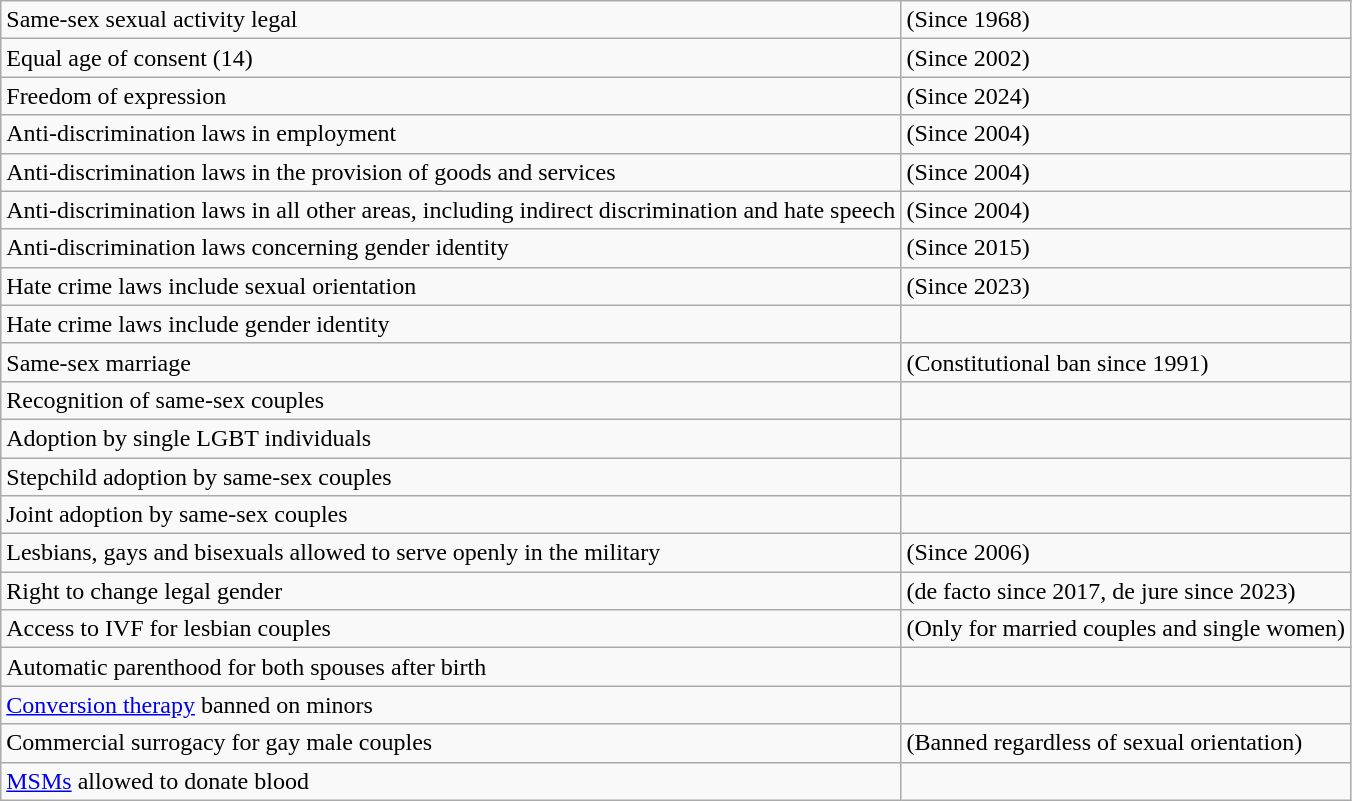<table class="wikitable">
<tr>
<td>Same-sex sexual activity legal</td>
<td> (Since 1968)</td>
</tr>
<tr>
<td>Equal age of consent (14)</td>
<td> (Since 2002)</td>
</tr>
<tr>
<td>Freedom of expression</td>
<td> (Since 2024)</td>
</tr>
<tr>
<td>Anti-discrimination laws in employment</td>
<td> (Since 2004)</td>
</tr>
<tr>
<td>Anti-discrimination laws in the provision of goods and services</td>
<td> (Since 2004)</td>
</tr>
<tr>
<td>Anti-discrimination laws in all other areas, including indirect discrimination and hate speech</td>
<td> (Since 2004)</td>
</tr>
<tr>
<td>Anti-discrimination laws concerning gender identity</td>
<td> (Since 2015)</td>
</tr>
<tr>
<td>Hate crime laws include sexual orientation</td>
<td> (Since 2023)</td>
</tr>
<tr>
<td>Hate crime laws include gender identity</td>
<td></td>
</tr>
<tr>
<td>Same-sex marriage</td>
<td> (Constitutional ban since 1991)</td>
</tr>
<tr>
<td>Recognition of same-sex couples</td>
<td></td>
</tr>
<tr>
<td>Adoption by single LGBT individuals</td>
<td></td>
</tr>
<tr>
<td>Stepchild adoption by same-sex couples</td>
<td></td>
</tr>
<tr>
<td>Joint adoption by same-sex couples</td>
<td></td>
</tr>
<tr>
<td>Lesbians, gays and bisexuals allowed to serve openly in the military</td>
<td> (Since 2006)</td>
</tr>
<tr>
<td>Right to change legal gender</td>
<td> (de facto since 2017, de jure since 2023)</td>
</tr>
<tr>
<td>Access to IVF for lesbian couples</td>
<td> (Only for married couples and single women)</td>
</tr>
<tr>
<td>Automatic parenthood for both spouses after birth</td>
<td></td>
</tr>
<tr>
<td><a href='#'>Conversion therapy</a> banned on minors</td>
<td></td>
</tr>
<tr>
<td>Commercial surrogacy for gay male couples</td>
<td> (Banned regardless of sexual orientation)</td>
</tr>
<tr>
<td><a href='#'>MSMs</a> allowed to donate blood</td>
<td></td>
</tr>
</table>
